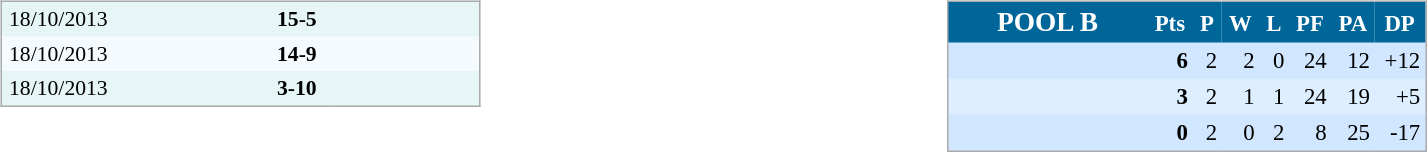<table width="100%" align=center>
<tr>
<td valign="top" width="50%"><br><table align=center cellpadding="3" cellspacing="0" style="background: #e6f6f6; border: 1px #aaa solid; border-collapse:collapse; font-size:95%;" width=320>
<tr style=font-size:95%>
<td align=center width=50>18/10/2013 </td>
<td width=85 align=right></td>
<td align=center width=40><strong>15-5</strong></td>
<td width=85></td>
</tr>
<tr bgcolor=#F5FAFF style=font-size:95%>
<td align=center>18/10/2013 </td>
<td align=right></td>
<td align=center><strong>14-9</strong></td>
<td></td>
</tr>
<tr style=font-size:95%>
<td align=center>18/10/2013 </td>
<td align=right></td>
<td align=center><strong>3-10</strong></td>
<td></td>
</tr>
</table>
</td>
<td valign="top" width="50%"><br><table align=center cellpadding="3" cellspacing="0" style="background: #D0E7FF; border: 1px #aaa solid; border-collapse: collapse; font-size:95%;" width=320>
<tr bgcolor=#006699 style="color:white;">
<th width=34% style=font-size:120%><strong>POOL B</strong></th>
<th width=5%>Pts</th>
<th width=5%>P</th>
<th width=5%>W</th>
<th width=5%>L</th>
<th width=5%>PF</th>
<th width=5%>PA</th>
<th width=5%>DP</th>
</tr>
<tr align=right>
<td align=left></td>
<td><strong>6</strong></td>
<td>2</td>
<td>2</td>
<td>0</td>
<td>24</td>
<td>12</td>
<td>+12</td>
</tr>
<tr align=right bgcolor=#ddeeff>
<td align=left></td>
<td><strong>3</strong></td>
<td>2</td>
<td>1</td>
<td>1</td>
<td>24</td>
<td>19</td>
<td>+5</td>
</tr>
<tr align=right>
<td align=left></td>
<td><strong>0</strong></td>
<td>2</td>
<td>0</td>
<td>2</td>
<td>8</td>
<td>25</td>
<td>-17</td>
</tr>
</table>
</td>
</tr>
</table>
